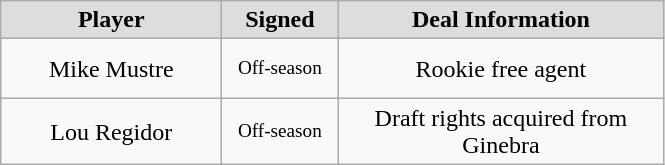<table class="wikitable" style="text-align: center">
<tr align="center" bgcolor="#dddddd">
<td style="width:140px"><strong>Player</strong></td>
<td style="width:70px"><strong>Signed</strong></td>
<td style="width:210px"><strong>Deal Information</strong></td>
</tr>
<tr style="height:40px">
<td>Mike Mustre</td>
<td style="font-size: 80%">Off-season</td>
<td>Rookie free agent</td>
</tr>
<tr style="height:40px">
<td>Lou Regidor</td>
<td style="font-size: 80%">Off-season</td>
<td>Draft rights acquired from Ginebra</td>
</tr>
</table>
